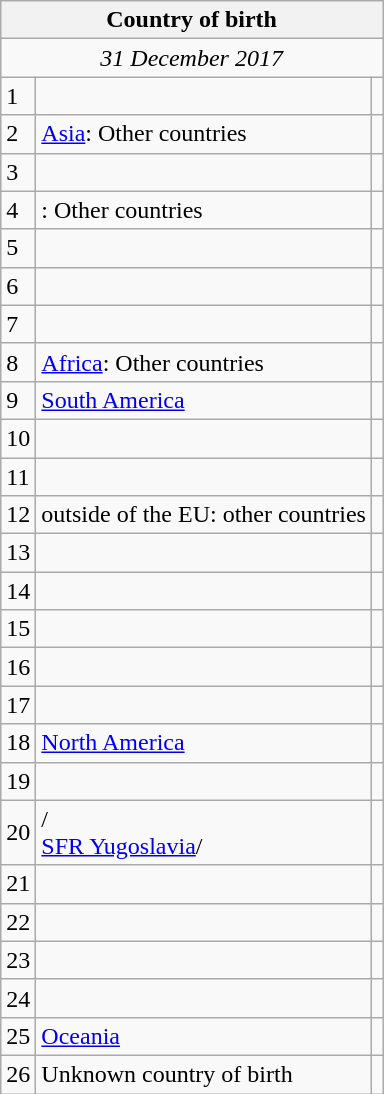<table class="wikitable collapsible collapsed">
<tr>
<th colspan=3>Country of birth</th>
</tr>
<tr>
<td colspan=3 style="text-align:center;"><em>31 December 2017</em></td>
</tr>
<tr>
<td>1</td>
<td></td>
<td align=right></td>
</tr>
<tr>
<td>2</td>
<td><a href='#'>Asia</a>: Other countries</td>
<td align=right></td>
</tr>
<tr>
<td>3</td>
<td></td>
<td align=right></td>
</tr>
<tr>
<td>4</td>
<td>: Other countries</td>
<td align=right></td>
</tr>
<tr>
<td>5</td>
<td></td>
<td align=right></td>
</tr>
<tr>
<td>6</td>
<td></td>
<td align=right></td>
</tr>
<tr>
<td>7</td>
<td></td>
<td align=right></td>
</tr>
<tr>
<td>8</td>
<td><a href='#'>Africa</a>: Other countries</td>
<td align=right></td>
</tr>
<tr>
<td>9</td>
<td><a href='#'>South America</a></td>
<td align=right></td>
</tr>
<tr>
<td>10</td>
<td></td>
<td align=right></td>
</tr>
<tr>
<td>11</td>
<td></td>
<td align=right></td>
</tr>
<tr>
<td>12</td>
<td> outside of the EU: other countries</td>
<td align=right></td>
</tr>
<tr>
<td>13</td>
<td></td>
<td align=right></td>
</tr>
<tr>
<td>14</td>
<td></td>
<td align=right></td>
</tr>
<tr>
<td>15</td>
<td></td>
<td align=right></td>
</tr>
<tr>
<td>16</td>
<td></td>
<td align=right></td>
</tr>
<tr>
<td>17</td>
<td></td>
<td align=right></td>
</tr>
<tr>
<td>18</td>
<td><a href='#'>North America</a></td>
<td align=right></td>
</tr>
<tr>
<td>19</td>
<td></td>
<td align=right></td>
</tr>
<tr>
<td>20</td>
<td>/<br><a href='#'>SFR Yugoslavia</a>/</td>
<td align=right></td>
</tr>
<tr>
<td>21</td>
<td></td>
<td align=right></td>
</tr>
<tr>
<td>22</td>
<td></td>
<td align=right></td>
</tr>
<tr>
<td>23</td>
<td></td>
<td align=right></td>
</tr>
<tr>
<td>24</td>
<td></td>
<td align=right></td>
</tr>
<tr>
<td>25</td>
<td><a href='#'>Oceania</a></td>
<td align=right></td>
</tr>
<tr>
<td>26</td>
<td>Unknown country of birth</td>
<td align=right></td>
</tr>
</table>
